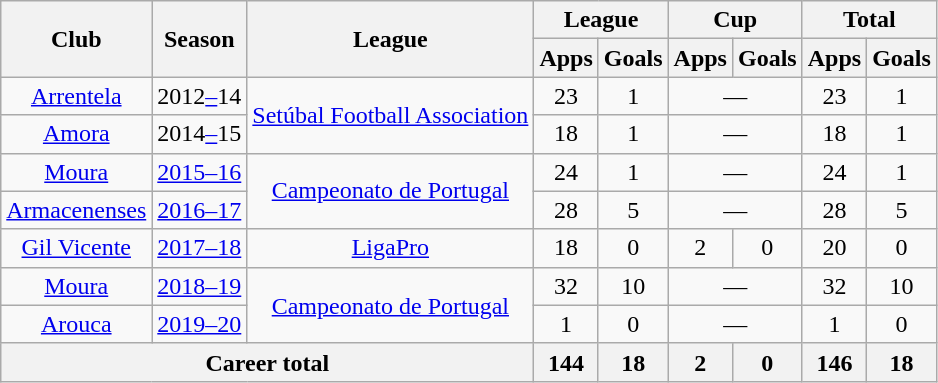<table class="wikitable" style="text-align: center;">
<tr>
<th rowspan="2">Club</th>
<th rowspan="2">Season</th>
<th rowspan="2">League</th>
<th colspan="2">League</th>
<th colspan="2">Cup</th>
<th colspan="2">Total</th>
</tr>
<tr>
<th>Apps</th>
<th>Goals</th>
<th>Apps</th>
<th>Goals</th>
<th>Apps</th>
<th>Goals</th>
</tr>
<tr>
<td><a href='#'>Arrentela</a></td>
<td>2012<a href='#'>–</a>14</td>
<td rowspan="2"><a href='#'>Setúbal Football Association</a></td>
<td>23</td>
<td>1</td>
<td colspan="2">—</td>
<td>23</td>
<td>1</td>
</tr>
<tr>
<td><a href='#'>Amora</a></td>
<td>2014<a href='#'>–</a>15</td>
<td>18</td>
<td>1</td>
<td colspan="2">—</td>
<td>18</td>
<td>1</td>
</tr>
<tr>
<td><a href='#'>Moura</a></td>
<td><a href='#'>2015–16</a></td>
<td rowspan=2><a href='#'>Campeonato de Portugal</a></td>
<td>24</td>
<td>1</td>
<td colspan=2>—</td>
<td>24</td>
<td>1</td>
</tr>
<tr>
<td><a href='#'>Armacenenses</a></td>
<td><a href='#'>2016–17</a></td>
<td>28</td>
<td>5</td>
<td colspan=2>—</td>
<td>28</td>
<td>5</td>
</tr>
<tr>
<td><a href='#'>Gil Vicente</a></td>
<td><a href='#'>2017–18</a></td>
<td><a href='#'>LigaPro</a></td>
<td>18</td>
<td>0</td>
<td>2</td>
<td>0</td>
<td>20</td>
<td>0</td>
</tr>
<tr>
<td><a href='#'>Moura</a></td>
<td><a href='#'>2018–19</a></td>
<td rowspan="2"><a href='#'>Campeonato de Portugal</a></td>
<td>32</td>
<td>10</td>
<td colspan=2>—</td>
<td>32</td>
<td>10</td>
</tr>
<tr>
<td><a href='#'>Arouca</a></td>
<td><a href='#'>2019–20</a></td>
<td>1</td>
<td>0</td>
<td colspan="2">—</td>
<td>1</td>
<td>0</td>
</tr>
<tr>
<th colspan="3">Career total</th>
<th>144</th>
<th>18</th>
<th>2</th>
<th>0</th>
<th>146</th>
<th>18</th>
</tr>
</table>
